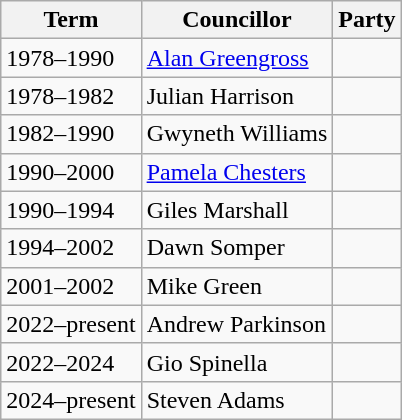<table class="wikitable">
<tr>
<th>Term</th>
<th>Councillor</th>
<th colspan=2>Party</th>
</tr>
<tr>
<td>1978–1990</td>
<td><a href='#'>Alan Greengross</a></td>
<td></td>
</tr>
<tr>
<td>1978–1982</td>
<td>Julian Harrison</td>
<td></td>
</tr>
<tr>
<td>1982–1990</td>
<td>Gwyneth Williams</td>
<td></td>
</tr>
<tr>
<td>1990–2000</td>
<td><a href='#'>Pamela Chesters</a></td>
<td></td>
</tr>
<tr>
<td>1990–1994</td>
<td>Giles Marshall</td>
<td></td>
</tr>
<tr>
<td>1994–2002</td>
<td>Dawn Somper</td>
<td></td>
</tr>
<tr>
<td>2001–2002</td>
<td>Mike Green</td>
<td></td>
</tr>
<tr>
<td>2022–present</td>
<td>Andrew Parkinson</td>
<td></td>
</tr>
<tr>
<td>2022–2024</td>
<td>Gio Spinella</td>
<td></td>
</tr>
<tr>
<td>2024–present</td>
<td>Steven Adams</td>
<td></td>
</tr>
</table>
